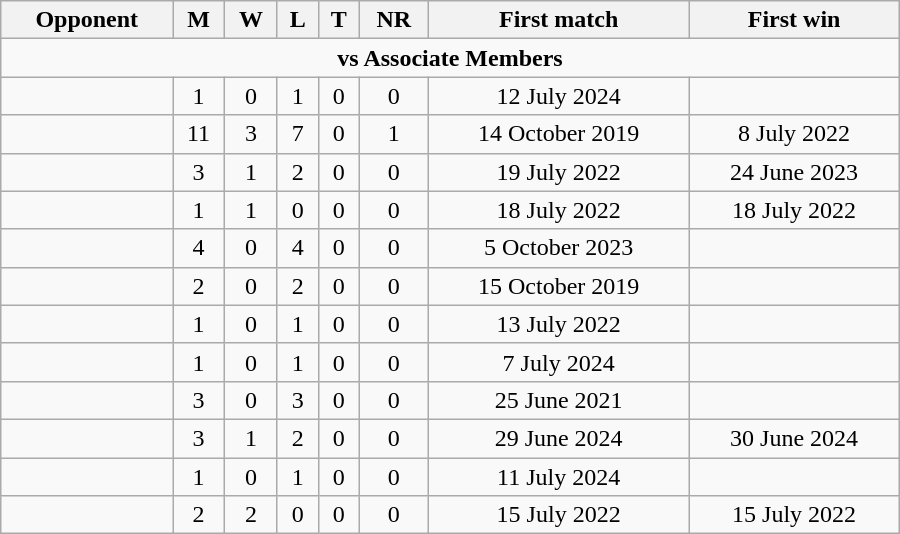<table class="wikitable" style="text-align: center; width: 600px;">
<tr>
<th>Opponent</th>
<th>M</th>
<th>W</th>
<th>L</th>
<th>T</th>
<th>NR</th>
<th>First match</th>
<th>First win</th>
</tr>
<tr>
<td colspan="8" style="text-align:center;"><strong>vs Associate Members</strong></td>
</tr>
<tr>
<td align=left></td>
<td>1</td>
<td>0</td>
<td>1</td>
<td>0</td>
<td>0</td>
<td>12 July 2024</td>
<td></td>
</tr>
<tr>
<td align=left></td>
<td>11</td>
<td>3</td>
<td>7</td>
<td>0</td>
<td>1</td>
<td>14 October 2019</td>
<td>8 July 2022</td>
</tr>
<tr>
<td align=left></td>
<td>3</td>
<td>1</td>
<td>2</td>
<td>0</td>
<td>0</td>
<td>19 July 2022</td>
<td>24 June 2023</td>
</tr>
<tr>
<td align=left></td>
<td>1</td>
<td>1</td>
<td>0</td>
<td>0</td>
<td>0</td>
<td>18 July 2022</td>
<td>18 July 2022</td>
</tr>
<tr>
<td align=left></td>
<td>4</td>
<td>0</td>
<td>4</td>
<td>0</td>
<td>0</td>
<td>5 October 2023</td>
<td></td>
</tr>
<tr>
<td align=left></td>
<td>2</td>
<td>0</td>
<td>2</td>
<td>0</td>
<td>0</td>
<td>15 October 2019</td>
<td></td>
</tr>
<tr>
<td align=left></td>
<td>1</td>
<td>0</td>
<td>1</td>
<td>0</td>
<td>0</td>
<td>13 July 2022</td>
<td></td>
</tr>
<tr>
<td align=left></td>
<td>1</td>
<td>0</td>
<td>1</td>
<td>0</td>
<td>0</td>
<td>7 July 2024</td>
<td></td>
</tr>
<tr>
<td align=left></td>
<td>3</td>
<td>0</td>
<td>3</td>
<td>0</td>
<td>0</td>
<td>25 June 2021</td>
<td></td>
</tr>
<tr>
<td align=left></td>
<td>3</td>
<td>1</td>
<td>2</td>
<td>0</td>
<td>0</td>
<td>29 June 2024</td>
<td>30 June 2024</td>
</tr>
<tr>
<td align=left></td>
<td>1</td>
<td>0</td>
<td>1</td>
<td>0</td>
<td>0</td>
<td>11 July 2024</td>
<td></td>
</tr>
<tr>
<td align=left></td>
<td>2</td>
<td>2</td>
<td>0</td>
<td>0</td>
<td>0</td>
<td>15 July 2022</td>
<td>15 July 2022</td>
</tr>
</table>
